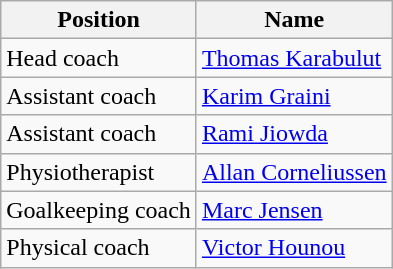<table class="wikitable">
<tr>
<th>Position</th>
<th>Name</th>
</tr>
<tr>
<td>Head coach</td>
<td><a href='#'>Thomas Karabulut</a></td>
</tr>
<tr>
<td>Assistant coach</td>
<td><a href='#'>Karim Graini</a></td>
</tr>
<tr>
<td>Assistant coach</td>
<td><a href='#'>Rami Jiowda</a></td>
</tr>
<tr>
<td>Physiotherapist</td>
<td><a href='#'>Allan Corneliussen</a></td>
</tr>
<tr>
<td>Goalkeeping coach</td>
<td><a href='#'>Marc Jensen</a></td>
</tr>
<tr>
<td>Physical coach</td>
<td><a href='#'>Victor Hounou</a></td>
</tr>
</table>
